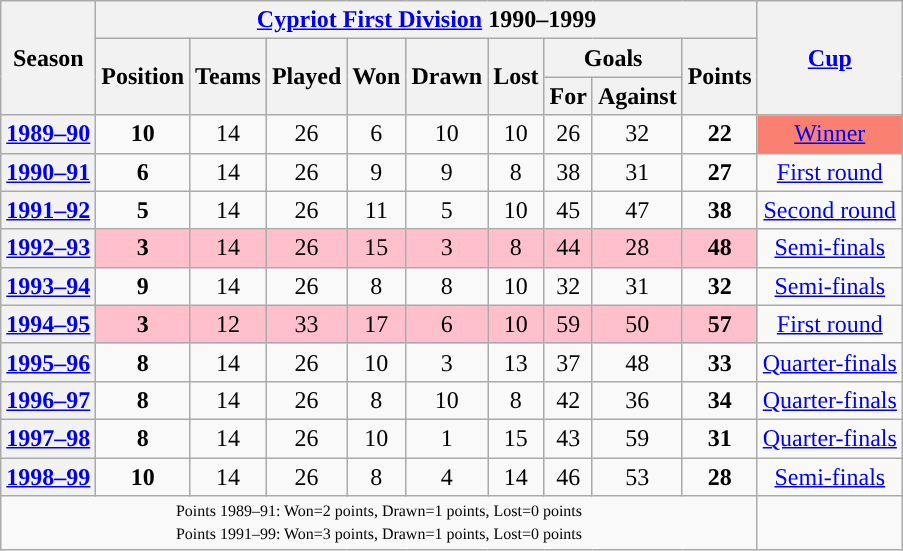<table class="wikitable" style="text-align: center">
<tr>
<th rowspan=3>Season</th>
<th colspan=9><a href='#'>Cypriot First Division</a> 1990–1999</th>
<th rowspan=3><a href='#'>Cup</a></th>
</tr>
<tr>
<th rowspan=2>Position</th>
<th rowspan=2>Teams</th>
<th rowspan=2>Played</th>
<th rowspan=2>Won</th>
<th rowspan=2>Drawn</th>
<th rowspan=2>Lost</th>
<th colspan=2>Goals</th>
<th rowspan=2>Points</th>
</tr>
<tr>
<th>For</th>
<th>Against</th>
</tr>
<tr>
<th style="text-align: center;"><a href='#'>1989–90</a></th>
<td style="text-align: center;"><strong>10</strong></td>
<td style="text-align: center;">14</td>
<td style="text-align: center;">26</td>
<td style="text-align: center;">6</td>
<td style="text-align: center;">10</td>
<td style="text-align: center;">10</td>
<td style="text-align: center;">26</td>
<td style="text-align: center;">32</td>
<td style="text-align: center;"><strong>22</strong></td>
<td bgcolor=Salmon><a href='#'>Winner</a></td>
</tr>
<tr>
<th style="text-align: center;"><a href='#'>1990–91</a></th>
<td style="text-align: center;"><strong>6</strong></td>
<td style="text-align: center;">14</td>
<td style="text-align: center;">26</td>
<td style="text-align: center;">9</td>
<td style="text-align: center;">9</td>
<td style="text-align: center;">8</td>
<td style="text-align: center;">38</td>
<td style="text-align: center;">31</td>
<td style="text-align: center;"><strong>27</strong></td>
<td><a href='#'>First round</a></td>
</tr>
<tr>
<th style="text-align: center;"><a href='#'>1991–92</a></th>
<td style="text-align: center;"><strong>5</strong></td>
<td style="text-align: center;">14</td>
<td style="text-align: center;">26</td>
<td style="text-align: center;">11</td>
<td style="text-align: center;">5</td>
<td style="text-align: center;">10</td>
<td style="text-align: center;">45</td>
<td style="text-align: center;">47</td>
<td style="text-align: center;"><strong>38</strong></td>
<td><a href='#'>Second round</a></td>
</tr>
<tr>
<th style="text-align: center;"><a href='#'>1992–93</a></th>
<td style="text-align: center;" bgcolor=Pink><strong>3</strong></td>
<td style="text-align: center;" bgcolor=Pink>14</td>
<td style="text-align: center;" bgcolor=Pink>26</td>
<td style="text-align: center;" bgcolor=Pink>15</td>
<td style="text-align: center;" bgcolor=Pink>3</td>
<td style="text-align: center;" bgcolor=Pink>8</td>
<td style="text-align: center;" bgcolor=Pink>44</td>
<td style="text-align: center;" bgcolor=Pink>28</td>
<td style="text-align: center;" bgcolor=Pink><strong>48</strong></td>
<td><a href='#'>Semi-finals</a></td>
</tr>
<tr>
<th style="text-align: center;"><a href='#'>1993–94</a></th>
<td style="text-align: center;"><strong>9</strong></td>
<td style="text-align: center;">14</td>
<td style="text-align: center;">26</td>
<td style="text-align: center;">8</td>
<td style="text-align: center;">8</td>
<td style="text-align: center;">10</td>
<td style="text-align: center;">32</td>
<td style="text-align: center;">31</td>
<td style="text-align: center;"><strong>32</strong></td>
<td><a href='#'>Semi-finals</a></td>
</tr>
<tr>
<th style="text-align: center;"><a href='#'>1994–95</a></th>
<td style="text-align: center;" bgcolor=Pink><strong>3</strong></td>
<td style="text-align: center;" bgcolor=Pink>12</td>
<td style="text-align: center;" bgcolor=Pink>33</td>
<td style="text-align: center;" bgcolor=Pink>17</td>
<td style="text-align: center;" bgcolor=Pink>6</td>
<td style="text-align: center;" bgcolor=Pink>10</td>
<td style="text-align: center;" bgcolor=Pink>59</td>
<td style="text-align: center;" bgcolor=Pink>50</td>
<td style="text-align: center;" bgcolor=Pink><strong>57</strong></td>
<td><a href='#'>First round</a></td>
</tr>
<tr>
<th style="text-align: center;"><a href='#'>1995–96</a></th>
<td style="text-align: center;"><strong>8</strong></td>
<td style="text-align: center;">14</td>
<td style="text-align: center;">26</td>
<td style="text-align: center;">10</td>
<td style="text-align: center;">3</td>
<td style="text-align: center;">13</td>
<td style="text-align: center;">37</td>
<td style="text-align: center;">48</td>
<td style="text-align: center;"><strong>33</strong></td>
<td><a href='#'>Quarter-finals</a></td>
</tr>
<tr>
<th style="text-align: center;"><a href='#'>1996–97</a></th>
<td style="text-align: center;"><strong>8</strong></td>
<td style="text-align: center;">14</td>
<td style="text-align: center;">26</td>
<td style="text-align: center;">8</td>
<td style="text-align: center;">10</td>
<td style="text-align: center;">8</td>
<td style="text-align: center;">42</td>
<td style="text-align: center;">36</td>
<td style="text-align: center;"><strong>34</strong></td>
<td><a href='#'>Quarter-finals</a></td>
</tr>
<tr>
<th style="text-align: center;"><a href='#'>1997–98</a></th>
<td style="text-align: center;"><strong>8</strong></td>
<td style="text-align: center;">14</td>
<td style="text-align: center;">26</td>
<td style="text-align: center;">10</td>
<td style="text-align: center;">1</td>
<td style="text-align: center;">15</td>
<td style="text-align: center;">43</td>
<td style="text-align: center;">59</td>
<td style="text-align: center;"><strong>31</strong></td>
<td><a href='#'>Quarter-finals</a></td>
</tr>
<tr>
<th style="text-align: center;"><a href='#'>1998–99</a></th>
<td style="text-align: center;"><strong>10</strong></td>
<td style="text-align: center;">14</td>
<td style="text-align: center;">26</td>
<td style="text-align: center;">8</td>
<td style="text-align: center;">4</td>
<td style="text-align: center;">14</td>
<td style="text-align: center;">46</td>
<td style="text-align: center;">53</td>
<td style="text-align: center;"><strong>28</strong></td>
<td><a href='#'>Semi-finals</a></td>
</tr>
<tr>
<td colspan=10 style="font-size:80%"><small>Points 1989–91: Won=2 points, Drawn=1 points, Lost=0 points </small> <br><small>Points 1991–99: Won=3 points, Drawn=1 points, Lost=0 points </small></td>
</tr>
</table>
